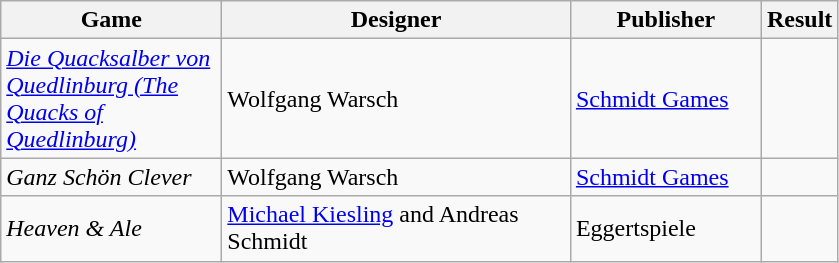<table class="wikitable">
<tr>
<th style="width:140px;">Game</th>
<th style="width:225px;">Designer</th>
<th style="width:120px;">Publisher</th>
<th>Result</th>
</tr>
<tr>
<td><em><a href='#'>Die Quacksalber von Quedlinburg (The Quacks of Quedlinburg)</a></em></td>
<td>Wolfgang Warsch</td>
<td><a href='#'>Schmidt Games</a></td>
<td></td>
</tr>
<tr>
<td><em>Ganz Schön Clever</em></td>
<td>Wolfgang Warsch</td>
<td><a href='#'>Schmidt Games</a></td>
<td></td>
</tr>
<tr>
<td><em>Heaven & Ale</em></td>
<td><a href='#'>Michael Kiesling</a> and Andreas Schmidt</td>
<td>Eggertspiele</td>
<td></td>
</tr>
</table>
